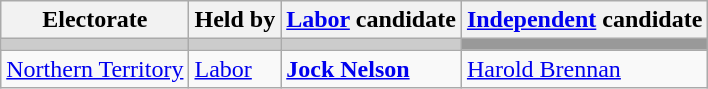<table class="wikitable">
<tr>
<th>Electorate</th>
<th>Held by</th>
<th><a href='#'>Labor</a> candidate</th>
<th><a href='#'>Independent</a> candidate</th>
</tr>
<tr bgcolor="#cccccc">
<td></td>
<td></td>
<td></td>
<td bgcolor="#999999"></td>
</tr>
<tr>
<td><a href='#'>Northern Territory</a></td>
<td><a href='#'>Labor</a></td>
<td><strong><a href='#'>Jock Nelson</a></strong></td>
<td><a href='#'>Harold Brennan</a></td>
</tr>
</table>
